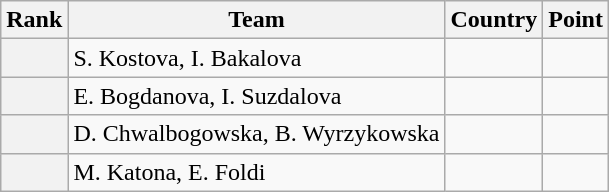<table class="wikitable sortable">
<tr>
<th>Rank</th>
<th>Team</th>
<th>Country</th>
<th>Point</th>
</tr>
<tr>
<th></th>
<td>S. Kostova, I. Bakalova</td>
<td></td>
<td></td>
</tr>
<tr>
<th></th>
<td>E. Bogdanova, I. Suzdalova</td>
<td></td>
<td></td>
</tr>
<tr>
<th></th>
<td>D. Chwalbogowska, B. Wyrzykowska</td>
<td></td>
<td></td>
</tr>
<tr>
<th></th>
<td>M. Katona, E. Foldi</td>
<td></td>
<td></td>
</tr>
</table>
